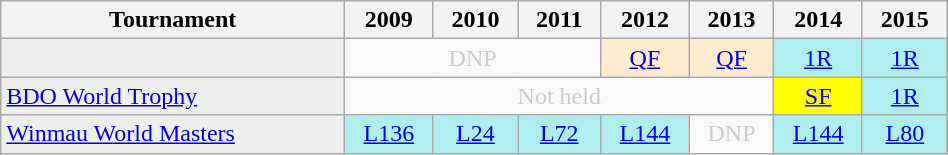<table class="wikitable" style="width:50%; margin:0">
<tr>
<th>Tournament</th>
<th>2009</th>
<th>2010</th>
<th>2011</th>
<th>2012</th>
<th>2013</th>
<th>2014</th>
<th>2015</th>
</tr>
<tr>
<td style="background:#efefef;"></td>
<td colspan="3" style="text-align:center; color:#ccc;">DNP</td>
<td style="text-align:center; background:#ffebcd;"><a href='#'>QF</a></td>
<td style="text-align:center; background:#ffebcd;"><a href='#'>QF</a></td>
<td style="text-align:center; background:#afeeee;"><a href='#'>1R</a></td>
<td style="text-align:center; background:#afeeee;"><a href='#'>1R</a></td>
</tr>
<tr>
<td style="background:#efefef;"><a href='#'>BDO World Trophy</a></td>
<td colspan="5" style="text-align:center; color:#ccc;">Not held</td>
<td style="text-align:center; background:yellow;"><a href='#'>SF</a></td>
<td style="text-align:center; background:#afeeee;"><a href='#'>1R</a></td>
</tr>
<tr>
<td style="background:#efefef;"><a href='#'>Winmau World Masters</a></td>
<td style="text-align:center; background:#afeeee;"><a href='#'>L136</a></td>
<td style="text-align:center; background:#afeeee;"><a href='#'>L24</a></td>
<td style="text-align:center; background:#afeeee;"><a href='#'>L72</a></td>
<td style="text-align:center; background:#afeeee;"><a href='#'>L144</a></td>
<td colspan="1" style="text-align:center; color:#ccc;">DNP</td>
<td style="text-align:center; background:#afeeee;"><a href='#'>L144</a></td>
<td style="text-align:center; background:#afeeee;"><a href='#'>L80</a></td>
</tr>
</table>
